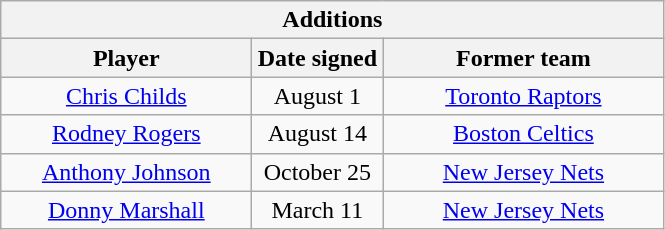<table class="wikitable" style="text-align:center">
<tr>
<th colspan=3>Additions</th>
</tr>
<tr>
<th style="width:160px">Player</th>
<th style="width:80px">Date signed</th>
<th style="width:180px">Former team</th>
</tr>
<tr>
<td><a href='#'>Chris Childs</a></td>
<td>August 1</td>
<td><a href='#'>Toronto Raptors</a></td>
</tr>
<tr>
<td><a href='#'>Rodney Rogers</a></td>
<td>August 14</td>
<td><a href='#'>Boston Celtics</a></td>
</tr>
<tr>
<td><a href='#'>Anthony Johnson</a></td>
<td>October 25</td>
<td><a href='#'>New Jersey Nets</a></td>
</tr>
<tr>
<td><a href='#'>Donny Marshall</a></td>
<td>March 11</td>
<td><a href='#'>New Jersey Nets</a></td>
</tr>
</table>
